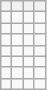<table class="wikitable">
<tr>
<th></th>
<th></th>
<th></th>
<th></th>
</tr>
<tr>
<td></td>
<td></td>
<td></td>
<td></td>
</tr>
<tr>
<td></td>
<td></td>
<td></td>
<td></td>
</tr>
<tr>
<td></td>
<td></td>
<td></td>
<td></td>
</tr>
<tr>
<td></td>
<td></td>
<td></td>
<td></td>
</tr>
<tr>
<td></td>
<td></td>
<td></td>
<td></td>
</tr>
<tr>
<td></td>
<td></td>
<td></td>
<td></td>
</tr>
<tr>
<td></td>
<td></td>
<td></td>
<td></td>
</tr>
</table>
